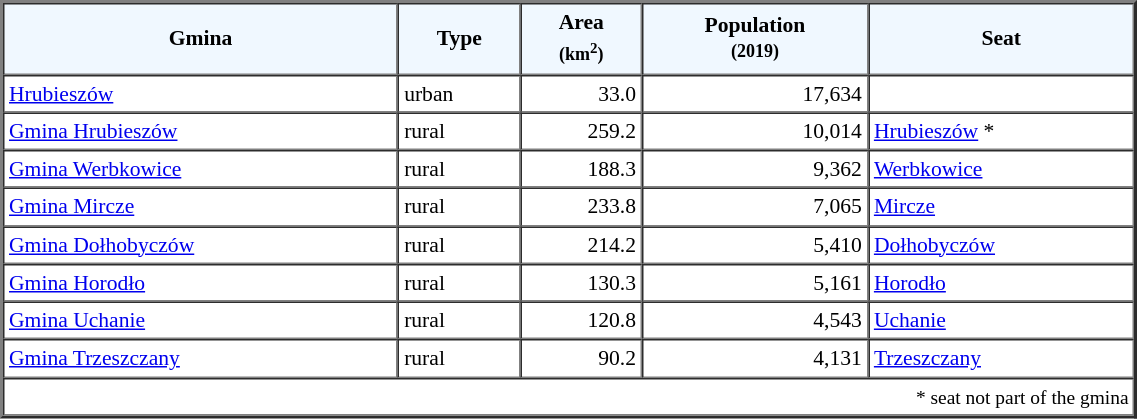<table width="60%" border="2" cellpadding="3" cellspacing="0" style="font-size:90%;line-height:120%;">
<tr bgcolor="F0F8FF">
<td style="text-align:center;"><strong>Gmina</strong></td>
<td style="text-align:center;"><strong>Type</strong></td>
<td style="text-align:center;"><strong>Area<br><small>(km<sup>2</sup>)</small></strong></td>
<td style="text-align:center;"><strong>Population<br><small>(2019)</small></strong></td>
<td style="text-align:center;"><strong>Seat</strong></td>
</tr>
<tr>
<td><a href='#'>Hrubieszów</a></td>
<td>urban</td>
<td style="text-align:right;">33.0</td>
<td style="text-align:right;">17,634</td>
<td> </td>
</tr>
<tr>
<td><a href='#'>Gmina Hrubieszów</a></td>
<td>rural</td>
<td style="text-align:right;">259.2</td>
<td style="text-align:right;">10,014</td>
<td><a href='#'>Hrubieszów</a> *</td>
</tr>
<tr>
<td><a href='#'>Gmina Werbkowice</a></td>
<td>rural</td>
<td style="text-align:right;">188.3</td>
<td style="text-align:right;">9,362</td>
<td><a href='#'>Werbkowice</a></td>
</tr>
<tr>
<td><a href='#'>Gmina Mircze</a></td>
<td>rural</td>
<td style="text-align:right;">233.8</td>
<td style="text-align:right;">7,065</td>
<td><a href='#'>Mircze</a></td>
</tr>
<tr>
<td><a href='#'>Gmina Dołhobyczów</a></td>
<td>rural</td>
<td style="text-align:right;">214.2</td>
<td style="text-align:right;">5,410</td>
<td><a href='#'>Dołhobyczów</a></td>
</tr>
<tr>
<td><a href='#'>Gmina Horodło</a></td>
<td>rural</td>
<td style="text-align:right;">130.3</td>
<td style="text-align:right;">5,161</td>
<td><a href='#'>Horodło</a></td>
</tr>
<tr>
<td><a href='#'>Gmina Uchanie</a></td>
<td>rural</td>
<td style="text-align:right;">120.8</td>
<td style="text-align:right;">4,543</td>
<td><a href='#'>Uchanie</a></td>
</tr>
<tr>
<td><a href='#'>Gmina Trzeszczany</a></td>
<td>rural</td>
<td style="text-align:right;">90.2</td>
<td style="text-align:right;">4,131</td>
<td><a href='#'>Trzeszczany</a></td>
</tr>
<tr>
<td colspan=5 style="text-align:right;font-size:90%">* seat not part of the gmina</td>
</tr>
<tr>
</tr>
</table>
